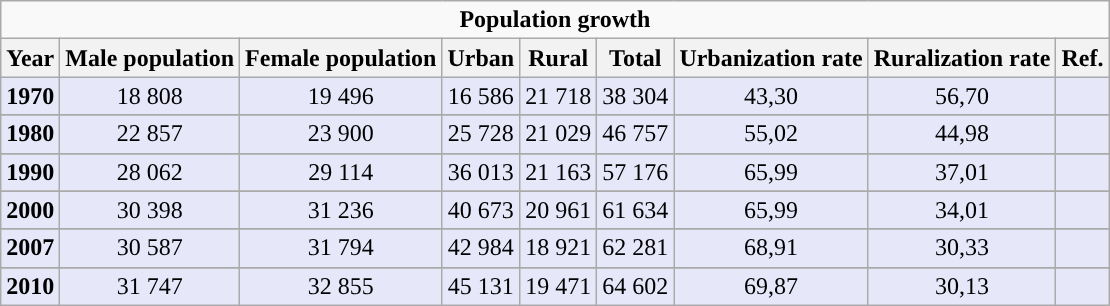<table class="wikitable" style="text-align:center">
<tr>
<td colspan=9><strong>Population growth</strong></td>
</tr>
<tr>
<th><strong>Year</strong></th>
<th><strong>Male population</strong></th>
<th><strong>Female population</strong></th>
<th><strong>Urban</strong></th>
<th><strong>Rural</strong></th>
<th><strong>Total</strong></th>
<th><strong>Urbanization rate</strong></th>
<th><strong>Ruralization rate</strong></th>
<th><abbr>Ref.</abbr></th>
</tr>
<tr style="background:#E6E8FA">
<td><strong>1970</strong></td>
<td>18 808</td>
<td>19 496</td>
<td>16 586</td>
<td>21 718</td>
<td>38 304</td>
<td>43,30</td>
<td>56,70</td>
<td></td>
</tr>
<tr>
</tr>
<tr style="background: #E6E8FA">
<td><strong>1980</strong></td>
<td>22 857</td>
<td>23 900</td>
<td>25 728</td>
<td>21 029</td>
<td>46 757</td>
<td>55,02</td>
<td>44,98</td>
<td></td>
</tr>
<tr>
</tr>
<tr style="background: #E6E8FA">
<td><strong>1990</strong></td>
<td>28 062</td>
<td>29 114</td>
<td>36 013</td>
<td>21 163</td>
<td>57 176</td>
<td>65,99</td>
<td>37,01</td>
<td></td>
</tr>
<tr>
</tr>
<tr style="background: #E6E8FA">
<td><strong>2000</strong></td>
<td>30 398</td>
<td>31 236</td>
<td>40 673</td>
<td>20 961</td>
<td>61 634</td>
<td>65,99</td>
<td>34,01</td>
<td></td>
</tr>
<tr>
</tr>
<tr style="background: #E6E8FA">
<td><strong>2007</strong></td>
<td>30 587</td>
<td>31 794</td>
<td>42 984</td>
<td>18 921</td>
<td>62 281</td>
<td>68,91</td>
<td>30,33</td>
<td></td>
</tr>
<tr>
</tr>
<tr style="background: #E6E8FA">
<td><strong>2010</strong></td>
<td>31 747</td>
<td>32 855</td>
<td>45 131</td>
<td>19 471</td>
<td>64 602</td>
<td>69,87</td>
<td>30,13</td>
<td></td>
</tr>
</table>
